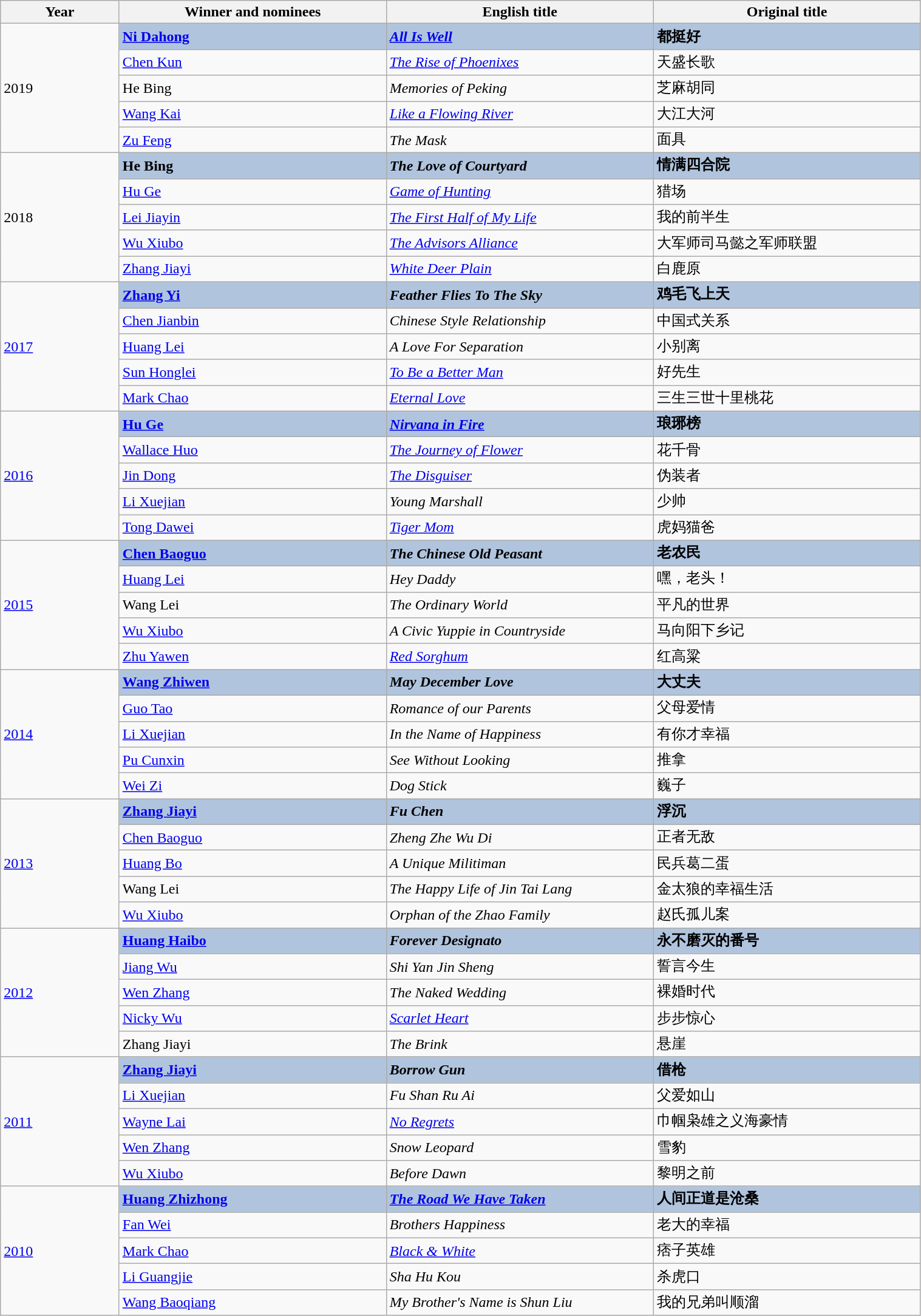<table class="wikitable" width="80%">
<tr>
<th width="8%"><strong>Year</strong></th>
<th width="18%"><strong>Winner and nominees</strong></th>
<th width="18%"><strong>English title</strong></th>
<th width="18%"><strong>Original title</strong></th>
</tr>
<tr>
<td rowspan=5>2019</td>
<td style="background:#B0C4DE;"><strong><a href='#'>Ni Dahong</a></strong></td>
<td style="background:#B0C4DE;"><strong><em><a href='#'>All Is Well</a></em></strong></td>
<td style="background:#B0C4DE;"><strong>都挺好</strong></td>
</tr>
<tr>
<td><a href='#'>Chen Kun</a></td>
<td><em><a href='#'>The Rise of Phoenixes</a></em></td>
<td>天盛长歌</td>
</tr>
<tr>
<td>He Bing</td>
<td><em>Memories of Peking</em></td>
<td>芝麻胡同</td>
</tr>
<tr>
<td><a href='#'>Wang Kai</a></td>
<td><em><a href='#'>Like a Flowing River</a></em></td>
<td>大江大河</td>
</tr>
<tr>
<td><a href='#'>Zu Feng</a></td>
<td><em>The Mask</em></td>
<td>面具</td>
</tr>
<tr>
<td rowspan=5>2018</td>
<td style="background:#B0C4DE;"><strong>He Bing</strong></td>
<td style="background:#B0C4DE;"><strong><em>The Love of Courtyard</em></strong></td>
<td style="background:#B0C4DE;"><strong>情满四合院</strong></td>
</tr>
<tr>
<td><a href='#'>Hu Ge</a></td>
<td><em><a href='#'>Game of Hunting</a></em></td>
<td>猎场</td>
</tr>
<tr>
<td><a href='#'>Lei Jiayin</a></td>
<td><em><a href='#'>The First Half of My Life</a></em></td>
<td>我的前半生</td>
</tr>
<tr>
<td><a href='#'>Wu Xiubo</a></td>
<td><em><a href='#'>The Advisors Alliance</a></em></td>
<td>大军师司马懿之军师联盟</td>
</tr>
<tr>
<td><a href='#'>Zhang Jiayi</a></td>
<td><em><a href='#'>White Deer Plain</a></em></td>
<td>白鹿原</td>
</tr>
<tr>
<td rowspan=5><a href='#'>2017</a></td>
<td style="background:#B0C4DE;"><strong><a href='#'>Zhang Yi</a></strong></td>
<td style="background:#B0C4DE;"><strong><em>Feather Flies To The Sky</em></strong></td>
<td style="background:#B0C4DE;"><strong>鸡毛飞上天</strong></td>
</tr>
<tr>
<td><a href='#'>Chen Jianbin</a></td>
<td><em>Chinese Style Relationship</em></td>
<td>中国式关系</td>
</tr>
<tr>
<td><a href='#'>Huang Lei</a></td>
<td><em>A Love For Separation</em></td>
<td>小别离</td>
</tr>
<tr>
<td><a href='#'>Sun Honglei</a></td>
<td><em><a href='#'>To Be a Better Man</a></em></td>
<td>好先生</td>
</tr>
<tr>
<td><a href='#'>Mark Chao</a></td>
<td><em><a href='#'>Eternal Love</a></em></td>
<td>三生三世十里桃花</td>
</tr>
<tr>
<td rowspan=5><a href='#'>2016</a></td>
<td style="background:#B0C4DE;"><strong><a href='#'>Hu Ge</a></strong></td>
<td style="background:#B0C4DE;"><strong><em><a href='#'>Nirvana in Fire</a></em></strong></td>
<td style="background:#B0C4DE;"><strong>琅琊榜</strong></td>
</tr>
<tr>
<td><a href='#'>Wallace Huo</a></td>
<td><em><a href='#'>The Journey of Flower</a></em></td>
<td>花千骨</td>
</tr>
<tr>
<td><a href='#'>Jin Dong</a></td>
<td><em><a href='#'>The Disguiser</a></em></td>
<td>伪装者</td>
</tr>
<tr>
<td><a href='#'>Li Xuejian</a></td>
<td><em>Young Marshall</em></td>
<td>少帅</td>
</tr>
<tr>
<td><a href='#'>Tong Dawei</a></td>
<td><em><a href='#'>Tiger Mom</a></em></td>
<td>虎妈猫爸</td>
</tr>
<tr>
<td rowspan=5><a href='#'>2015</a></td>
<td style="background:#B0C4DE;"><strong><a href='#'>Chen Baoguo</a></strong></td>
<td style="background:#B0C4DE;"><strong><em>The Chinese Old Peasant</em></strong></td>
<td style="background:#B0C4DE;"><strong>老农民</strong></td>
</tr>
<tr>
<td><a href='#'>Huang Lei</a></td>
<td><em>Hey Daddy</em></td>
<td>嘿，老头！</td>
</tr>
<tr>
<td>Wang Lei</td>
<td><em>The Ordinary World</em></td>
<td>平凡的世界</td>
</tr>
<tr>
<td><a href='#'>Wu Xiubo</a></td>
<td><em>A Civic Yuppie in Countryside</em></td>
<td>马向阳下乡记</td>
</tr>
<tr>
<td><a href='#'>Zhu Yawen</a></td>
<td><em><a href='#'>Red Sorghum</a></em></td>
<td>红高粱</td>
</tr>
<tr>
<td rowspan=5><a href='#'>2014</a></td>
<td style="background:#B0C4DE;"><strong><a href='#'>Wang Zhiwen</a></strong></td>
<td style="background:#B0C4DE;"><strong><em>May December Love</em></strong></td>
<td style="background:#B0C4DE;"><strong>大丈夫</strong></td>
</tr>
<tr>
<td><a href='#'>Guo Tao</a></td>
<td><em>Romance of our Parents</em></td>
<td>父母爱情</td>
</tr>
<tr>
<td><a href='#'>Li Xuejian</a></td>
<td><em>In the Name of Happiness</em></td>
<td>有你才幸福</td>
</tr>
<tr>
<td><a href='#'>Pu Cunxin</a></td>
<td><em>See Without Looking</em></td>
<td>推拿</td>
</tr>
<tr>
<td><a href='#'>Wei Zi</a></td>
<td><em>Dog Stick</em></td>
<td>巍子</td>
</tr>
<tr>
<td rowspan=5><a href='#'>2013</a></td>
<td style="background:#B0C4DE;"><strong><a href='#'>Zhang Jiayi</a></strong></td>
<td style="background:#B0C4DE;"><strong><em>Fu Chen</em></strong></td>
<td style="background:#B0C4DE;"><strong>浮沉</strong></td>
</tr>
<tr>
<td><a href='#'>Chen Baoguo</a></td>
<td><em>Zheng Zhe Wu Di</em></td>
<td>正者无敌</td>
</tr>
<tr>
<td><a href='#'>Huang Bo</a></td>
<td><em>A Unique Militiman</em></td>
<td>民兵葛二蛋</td>
</tr>
<tr>
<td>Wang Lei</td>
<td><em>The Happy Life of Jin Tai Lang</em></td>
<td>金太狼的幸福生活</td>
</tr>
<tr>
<td><a href='#'>Wu Xiubo</a></td>
<td><em>Orphan of the Zhao Family</em></td>
<td>赵氏孤儿案</td>
</tr>
<tr>
<td rowspan=5><a href='#'>2012</a></td>
<td style="background:#B0C4DE;"><strong><a href='#'>Huang Haibo</a></strong></td>
<td style="background:#B0C4DE;"><strong><em>Forever Designato</em></strong></td>
<td style="background:#B0C4DE;"><strong>永不磨灭的番号</strong></td>
</tr>
<tr>
<td><a href='#'>Jiang Wu</a></td>
<td><em>Shi Yan Jin Sheng</em></td>
<td>誓言今生</td>
</tr>
<tr>
<td><a href='#'>Wen Zhang</a></td>
<td><em>The Naked Wedding</em></td>
<td>裸婚时代</td>
</tr>
<tr>
<td><a href='#'>Nicky Wu</a></td>
<td><em><a href='#'>Scarlet Heart</a></em></td>
<td>步步惊心</td>
</tr>
<tr>
<td>Zhang Jiayi</td>
<td><em>The Brink</em></td>
<td>悬崖</td>
</tr>
<tr>
<td rowspan=5><a href='#'>2011</a></td>
<td style="background:#B0C4DE;"><strong><a href='#'>Zhang Jiayi</a></strong></td>
<td style="background:#B0C4DE;"><strong><em>Borrow Gun</em></strong></td>
<td style="background:#B0C4DE;"><strong>借枪</strong></td>
</tr>
<tr>
<td><a href='#'>Li Xuejian</a></td>
<td><em>Fu Shan Ru Ai</em></td>
<td>父爱如山</td>
</tr>
<tr>
<td><a href='#'>Wayne Lai</a></td>
<td><em><a href='#'>No Regrets</a></em></td>
<td>巾帼枭雄之义海豪情</td>
</tr>
<tr>
<td><a href='#'>Wen Zhang</a></td>
<td><em>Snow Leopard</em></td>
<td>雪豹</td>
</tr>
<tr>
<td><a href='#'>Wu Xiubo</a></td>
<td><em>Before Dawn</em></td>
<td>黎明之前</td>
</tr>
<tr>
<td rowspan=5><a href='#'>2010</a></td>
<td style="background:#B0C4DE;"><strong><a href='#'>Huang Zhizhong</a></strong></td>
<td style="background:#B0C4DE;"><strong><em><a href='#'>The Road We Have Taken</a></em></strong></td>
<td style="background:#B0C4DE;"><strong>人间正道是沧桑</strong></td>
</tr>
<tr>
<td><a href='#'>Fan Wei</a></td>
<td><em>Brothers Happiness</em></td>
<td>老大的幸福</td>
</tr>
<tr>
<td><a href='#'>Mark Chao</a></td>
<td><em><a href='#'>Black & White</a></em></td>
<td>痞子英雄</td>
</tr>
<tr>
<td><a href='#'>Li Guangjie</a></td>
<td><em>Sha Hu Kou</em></td>
<td>杀虎口</td>
</tr>
<tr>
<td><a href='#'>Wang Baoqiang</a></td>
<td><em>My Brother's Name is Shun Liu</em></td>
<td>我的兄弟叫顺溜</td>
</tr>
</table>
